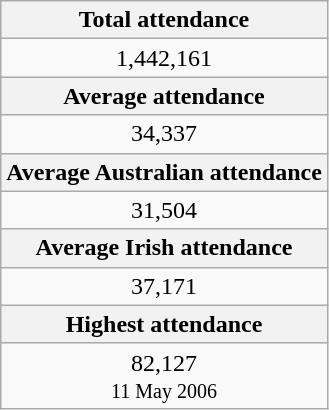<table class=wikitable>
<tr>
<th colspan=3 align=center>Total attendance</th>
</tr>
<tr>
<td colspan=3 align=center>1,442,161</td>
</tr>
<tr>
<th colspan=3 align=center>Average attendance</th>
</tr>
<tr>
<td colspan=3 align=center>34,337</td>
</tr>
<tr>
<th colspan=3 align=center>Average Australian attendance</th>
</tr>
<tr>
<td colspan=3 align=center>31,504</td>
</tr>
<tr>
<th colspan=3 align=center>Average Irish attendance</th>
</tr>
<tr>
<td colspan=3 align=center>37,171</td>
</tr>
<tr>
<th colspan=3 align=center>Highest attendance</th>
</tr>
<tr>
<td colspan=3 align=center>82,127 <br> <small>11 May 2006</small></td>
</tr>
</table>
